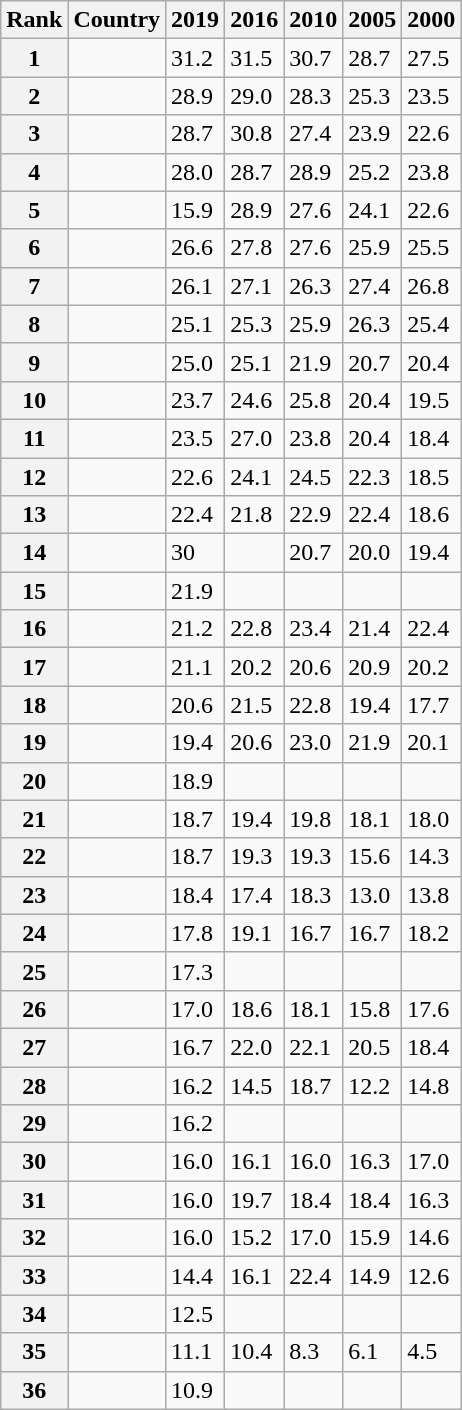<table class="wikitable floatleft plainrowheader sortable">
<tr>
<th scope="col">Rank</th>
<th scope="col">Country</th>
<th scope="col">2019</th>
<th scope="col">2016</th>
<th scope="col">2010</th>
<th scope="col">2005</th>
<th scope="col">2000</th>
</tr>
<tr>
<th scope="row">1</th>
<td></td>
<td>31.2</td>
<td>31.5</td>
<td>30.7</td>
<td>28.7</td>
<td>27.5</td>
</tr>
<tr>
<th scope="row">2</th>
<td></td>
<td>28.9</td>
<td>29.0</td>
<td>28.3</td>
<td>25.3</td>
<td>23.5</td>
</tr>
<tr>
<th scope="row">3</th>
<td></td>
<td>28.7</td>
<td>30.8</td>
<td>27.4</td>
<td>23.9</td>
<td>22.6</td>
</tr>
<tr>
<th scope="row">4</th>
<td></td>
<td>28.0</td>
<td>28.7</td>
<td>28.9</td>
<td>25.2</td>
<td>23.8</td>
</tr>
<tr>
<th scope="row">5</th>
<td></td>
<td>15.9</td>
<td>28.9</td>
<td>27.6</td>
<td>24.1</td>
<td>22.6</td>
</tr>
<tr>
<th scope="row">6</th>
<td></td>
<td>26.6</td>
<td>27.8</td>
<td>27.6</td>
<td>25.9</td>
<td>25.5</td>
</tr>
<tr>
<th scope="row">7</th>
<td></td>
<td>26.1</td>
<td>27.1</td>
<td>26.3</td>
<td>27.4</td>
<td>26.8</td>
</tr>
<tr>
<th scope="row">8</th>
<td></td>
<td>25.1</td>
<td>25.3</td>
<td>25.9</td>
<td>26.3</td>
<td>25.4</td>
</tr>
<tr>
<th scope="row">9</th>
<td></td>
<td>25.0</td>
<td>25.1</td>
<td>21.9</td>
<td>20.7</td>
<td>20.4</td>
</tr>
<tr>
<th scope="row">10</th>
<td></td>
<td>23.7</td>
<td>24.6</td>
<td>25.8</td>
<td>20.4</td>
<td>19.5</td>
</tr>
<tr>
<th scope="row">11</th>
<td></td>
<td>23.5</td>
<td>27.0</td>
<td>23.8</td>
<td>20.4</td>
<td>18.4</td>
</tr>
<tr>
<th scope="row">12</th>
<td></td>
<td>22.6</td>
<td>24.1</td>
<td>24.5</td>
<td>22.3</td>
<td>18.5</td>
</tr>
<tr>
<th scope="row">13</th>
<td></td>
<td>22.4</td>
<td>21.8</td>
<td>22.9</td>
<td>22.4</td>
<td>18.6</td>
</tr>
<tr>
<th scope="row">14</th>
<td></td>
<td>30</td>
<td></td>
<td>20.7</td>
<td>20.0</td>
<td>19.4</td>
</tr>
<tr>
<th scope="row">15</th>
<td></td>
<td>21.9</td>
<td></td>
<td></td>
<td></td>
<td></td>
</tr>
<tr>
<th scope="row">16</th>
<td></td>
<td>21.2</td>
<td>22.8</td>
<td>23.4</td>
<td>21.4</td>
<td>22.4</td>
</tr>
<tr>
<th scope="row">17</th>
<td></td>
<td>21.1</td>
<td>20.2</td>
<td>20.6</td>
<td>20.9</td>
<td>20.2</td>
</tr>
<tr>
<th scope="row">18</th>
<td></td>
<td>20.6</td>
<td>21.5</td>
<td>22.8</td>
<td>19.4</td>
<td>17.7</td>
</tr>
<tr>
<th scope="row">19</th>
<td></td>
<td>19.4</td>
<td>20.6</td>
<td>23.0</td>
<td>21.9</td>
<td>20.1</td>
</tr>
<tr>
<th scope="row">20</th>
<td></td>
<td>18.9</td>
<td></td>
<td></td>
<td></td>
<td></td>
</tr>
<tr>
<th scope="row">21</th>
<td></td>
<td>18.7</td>
<td>19.4</td>
<td>19.8</td>
<td>18.1</td>
<td>18.0</td>
</tr>
<tr>
<th scope="row">22</th>
<td></td>
<td>18.7</td>
<td>19.3</td>
<td>19.3</td>
<td>15.6</td>
<td>14.3</td>
</tr>
<tr>
<th scope="row">23</th>
<td></td>
<td>18.4</td>
<td>17.4</td>
<td>18.3</td>
<td>13.0</td>
<td>13.8</td>
</tr>
<tr>
<th scope="row">24</th>
<td></td>
<td>17.8</td>
<td>19.1</td>
<td>16.7</td>
<td>16.7</td>
<td>18.2</td>
</tr>
<tr>
<th scope="row">25</th>
<td></td>
<td>17.3</td>
<td></td>
<td></td>
<td></td>
<td></td>
</tr>
<tr>
<th scope="row">26</th>
<td></td>
<td>17.0</td>
<td>18.6</td>
<td>18.1</td>
<td>15.8</td>
<td>17.6</td>
</tr>
<tr>
<th scope="row">27</th>
<td></td>
<td>16.7</td>
<td>22.0</td>
<td>22.1</td>
<td>20.5</td>
<td>18.4</td>
</tr>
<tr>
<th scope="row">28</th>
<td></td>
<td>16.2</td>
<td>14.5</td>
<td>18.7</td>
<td>12.2</td>
<td>14.8</td>
</tr>
<tr>
<th scope="row">29</th>
<td></td>
<td>16.2</td>
<td></td>
<td></td>
<td></td>
<td></td>
</tr>
<tr>
<th scope="row">30</th>
<td></td>
<td>16.0</td>
<td>16.1</td>
<td>16.0</td>
<td>16.3</td>
<td>17.0</td>
</tr>
<tr>
<th scope="row">31</th>
<td></td>
<td>16.0</td>
<td>19.7</td>
<td>18.4</td>
<td>18.4</td>
<td>16.3</td>
</tr>
<tr>
<th scope="row">32</th>
<td></td>
<td>16.0</td>
<td>15.2</td>
<td>17.0</td>
<td>15.9</td>
<td>14.6</td>
</tr>
<tr>
<th scope="row">33</th>
<td></td>
<td>14.4</td>
<td>16.1</td>
<td>22.4</td>
<td>14.9</td>
<td>12.6</td>
</tr>
<tr>
<th scope="row">34</th>
<td></td>
<td>12.5</td>
<td></td>
<td></td>
<td></td>
<td></td>
</tr>
<tr>
<th scope="row">35</th>
<td></td>
<td>11.1</td>
<td>10.4</td>
<td>8.3</td>
<td>6.1</td>
<td>4.5</td>
</tr>
<tr>
<th scope="row">36</th>
<td></td>
<td>10.9</td>
<td></td>
<td></td>
<td></td>
<td></td>
</tr>
</table>
